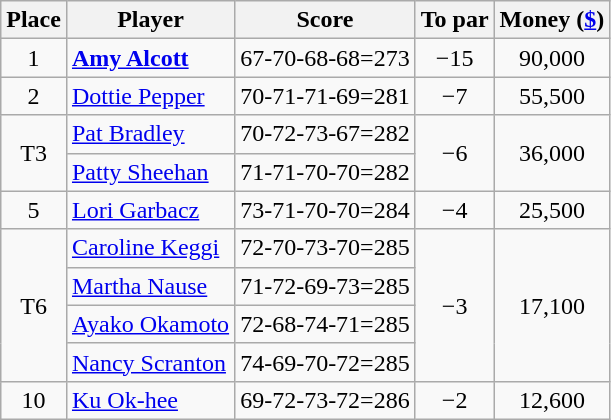<table class="wikitable">
<tr>
<th>Place</th>
<th>Player</th>
<th>Score</th>
<th>To par</th>
<th>Money (<a href='#'>$</a>)</th>
</tr>
<tr>
<td align=center>1</td>
<td> <strong><a href='#'>Amy Alcott</a></strong></td>
<td>67-70-68-68=273</td>
<td align=center>−15</td>
<td align=center>90,000</td>
</tr>
<tr>
<td align=center>2</td>
<td> <a href='#'>Dottie Pepper</a></td>
<td>70-71-71-69=281</td>
<td align=center>−7</td>
<td align=center>55,500</td>
</tr>
<tr>
<td align=center rowspan=2>T3</td>
<td> <a href='#'>Pat Bradley</a></td>
<td>70-72-73-67=282</td>
<td align=center rowspan=2>−6</td>
<td align=center rowspan=2>36,000</td>
</tr>
<tr>
<td> <a href='#'>Patty Sheehan</a></td>
<td>71-71-70-70=282</td>
</tr>
<tr>
<td align=center>5</td>
<td> <a href='#'>Lori Garbacz</a></td>
<td>73-71-70-70=284</td>
<td align=center>−4</td>
<td align=center>25,500</td>
</tr>
<tr>
<td align=center rowspan=4>T6</td>
<td> <a href='#'>Caroline Keggi</a></td>
<td>72-70-73-70=285</td>
<td align=center rowspan=4>−3</td>
<td align=center rowspan=4>17,100</td>
</tr>
<tr>
<td> <a href='#'>Martha Nause</a></td>
<td>71-72-69-73=285</td>
</tr>
<tr>
<td> <a href='#'>Ayako Okamoto</a></td>
<td>72-68-74-71=285</td>
</tr>
<tr>
<td> <a href='#'>Nancy Scranton</a></td>
<td>74-69-70-72=285</td>
</tr>
<tr>
<td align=center>10</td>
<td> <a href='#'>Ku Ok-hee</a></td>
<td>69-72-73-72=286</td>
<td align=center>−2</td>
<td align=center>12,600</td>
</tr>
</table>
